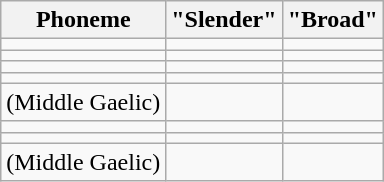<table class="wikitable" style="text-align: center;">
<tr>
<th>Phoneme</th>
<th>"Slender"</th>
<th>"Broad"</th>
</tr>
<tr>
<td></td>
<td></td>
<td></td>
</tr>
<tr>
<td></td>
<td></td>
<td></td>
</tr>
<tr>
<td></td>
<td></td>
<td></td>
</tr>
<tr>
<td></td>
<td></td>
<td></td>
</tr>
<tr>
<td> (Middle Gaelic)</td>
<td></td>
<td></td>
</tr>
<tr>
<td></td>
<td></td>
<td></td>
</tr>
<tr>
<td></td>
<td></td>
<td></td>
</tr>
<tr>
<td> (Middle Gaelic)</td>
<td></td>
<td></td>
</tr>
</table>
